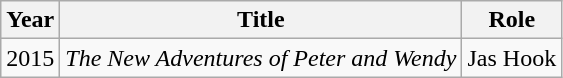<table class="wikitable sortable">
<tr>
<th>Year</th>
<th>Title</th>
<th>Role</th>
</tr>
<tr>
<td>2015</td>
<td><em>The New Adventures of Peter and Wendy</em></td>
<td>Jas Hook</td>
</tr>
</table>
